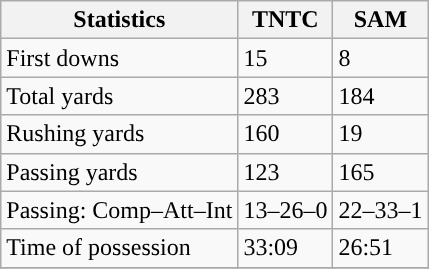<table class="wikitable" style="float: left;">
<tr>
<th>Statistics</th>
<th>TNTC</th>
<th>SAM</th>
</tr>
<tr>
<td>First downs</td>
<td>15</td>
<td>8</td>
</tr>
<tr>
<td>Total yards</td>
<td>283</td>
<td>184</td>
</tr>
<tr>
<td>Rushing yards</td>
<td>160</td>
<td>19</td>
</tr>
<tr>
<td>Passing yards</td>
<td>123</td>
<td>165</td>
</tr>
<tr>
<td>Passing: Comp–Att–Int</td>
<td>13–26–0</td>
<td>22–33–1</td>
</tr>
<tr>
<td>Time of possession</td>
<td>33:09</td>
<td>26:51</td>
</tr>
<tr>
</tr>
</table>
